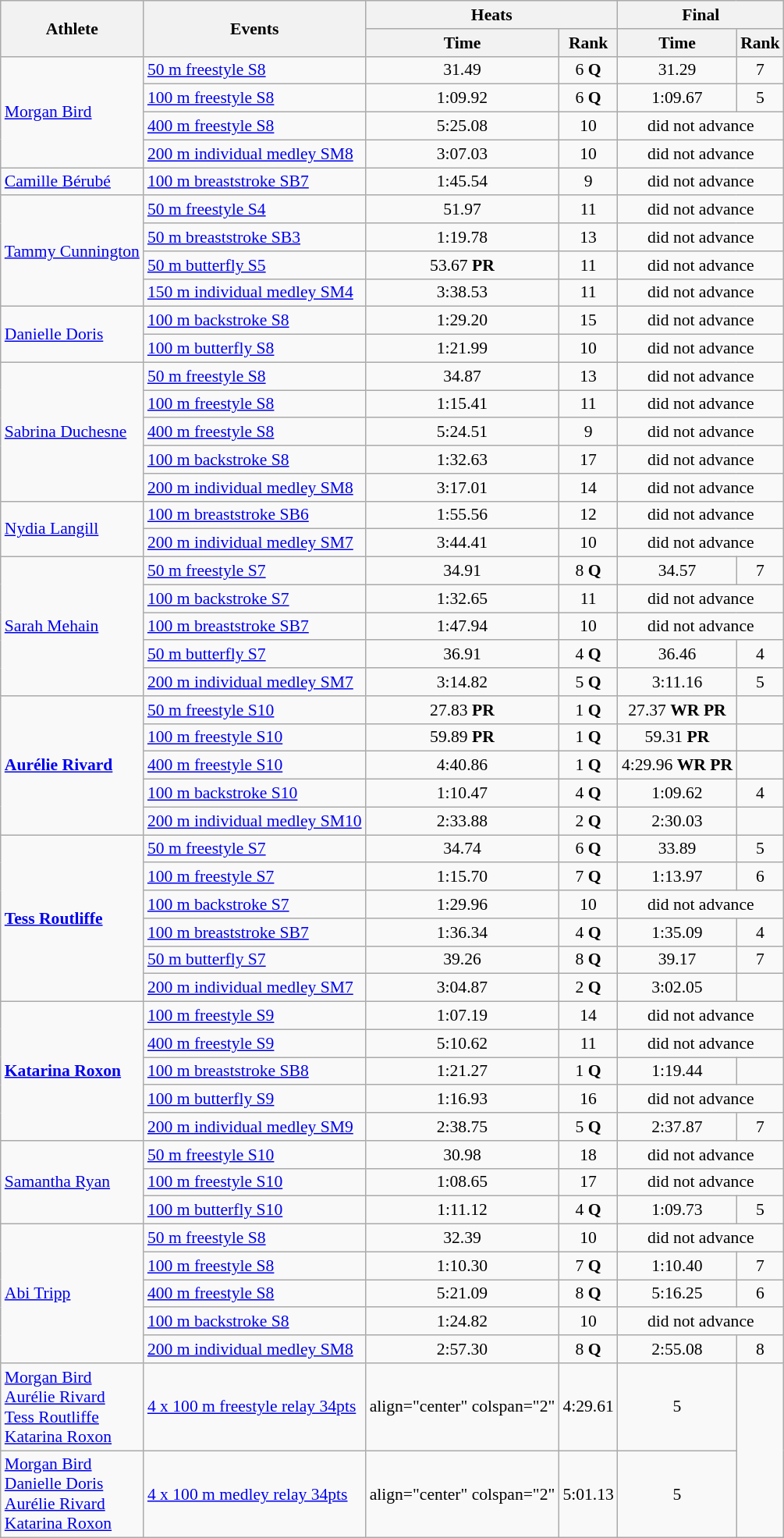<table class=wikitable style="font-size:90%">
<tr>
<th rowspan="2">Athlete</th>
<th rowspan="2">Events</th>
<th colspan="2">Heats</th>
<th colspan="2">Final</th>
</tr>
<tr>
<th>Time</th>
<th>Rank</th>
<th>Time</th>
<th>Rank</th>
</tr>
<tr>
<td rowspan="4"><a href='#'>Morgan Bird</a></td>
<td><a href='#'>50 m freestyle S8</a></td>
<td align="center">31.49</td>
<td align="center">6 <strong>Q</strong></td>
<td align="center">31.29</td>
<td align="center">7</td>
</tr>
<tr>
<td><a href='#'>100 m freestyle S8</a></td>
<td align="center">1:09.92</td>
<td align="center">6 <strong>Q</strong></td>
<td align="center">1:09.67</td>
<td align="center">5</td>
</tr>
<tr>
<td><a href='#'>400 m freestyle S8</a></td>
<td align="center">5:25.08</td>
<td align="center">10</td>
<td align="center" colspan="2">did not advance</td>
</tr>
<tr>
<td><a href='#'>200 m individual medley SM8</a></td>
<td align="center">3:07.03</td>
<td align="center">10</td>
<td align="center" colspan="2">did not advance</td>
</tr>
<tr>
<td><a href='#'>Camille Bérubé</a></td>
<td><a href='#'>100 m breaststroke SB7</a></td>
<td align="center">1:45.54</td>
<td align="center">9</td>
<td align="center" colspan="2">did not advance</td>
</tr>
<tr>
<td rowspan="4"><a href='#'>Tammy Cunnington</a></td>
<td><a href='#'>50 m freestyle S4</a></td>
<td align="center">51.97</td>
<td align="center">11</td>
<td align="center" colspan="2">did not advance</td>
</tr>
<tr>
<td><a href='#'>50 m breaststroke SB3</a></td>
<td align="center">1:19.78</td>
<td align="center">13</td>
<td align="center" colspan="2">did not advance</td>
</tr>
<tr>
<td><a href='#'>50 m butterfly S5</a></td>
<td align="center">53.67 <strong>PR</strong></td>
<td align="center">11</td>
<td align="center" colspan="2">did not advance</td>
</tr>
<tr>
<td><a href='#'>150 m individual medley SM4</a></td>
<td align="center">3:38.53</td>
<td align="center">11</td>
<td align="center" colspan="2">did not advance</td>
</tr>
<tr>
<td rowspan="2"><a href='#'>Danielle Doris</a></td>
<td><a href='#'>100 m backstroke S8</a></td>
<td align="center">1:29.20</td>
<td align="center">15</td>
<td align="center" colspan="2">did not advance</td>
</tr>
<tr>
<td><a href='#'>100 m butterfly S8</a></td>
<td align="center">1:21.99</td>
<td align="center">10</td>
<td align="center" colspan="2">did not advance</td>
</tr>
<tr>
<td rowspan="5"><a href='#'>Sabrina Duchesne</a></td>
<td><a href='#'>50 m freestyle S8</a></td>
<td align="center">34.87</td>
<td align="center">13</td>
<td align="center" colspan="2">did not advance</td>
</tr>
<tr>
<td><a href='#'>100 m freestyle S8</a></td>
<td align="center">1:15.41</td>
<td align="center">11</td>
<td align="center" colspan="2">did not advance</td>
</tr>
<tr>
<td><a href='#'>400 m freestyle S8</a></td>
<td align="center">5:24.51</td>
<td align="center">9</td>
<td align="center" colspan="2">did not advance</td>
</tr>
<tr>
<td><a href='#'>100 m backstroke S8</a></td>
<td align="center">1:32.63</td>
<td align="center">17</td>
<td align="center" colspan="2">did not advance</td>
</tr>
<tr>
<td><a href='#'>200 m individual medley SM8</a></td>
<td align="center">3:17.01</td>
<td align="center">14</td>
<td align="center" colspan="2">did not advance</td>
</tr>
<tr>
<td rowspan="2"><a href='#'>Nydia Langill</a></td>
<td><a href='#'>100 m breaststroke SB6</a></td>
<td align="center">1:55.56</td>
<td align="center">12</td>
<td align="center" colspan="2">did not advance</td>
</tr>
<tr>
<td><a href='#'>200 m individual medley SM7</a></td>
<td align="center">3:44.41</td>
<td align="center">10</td>
<td align="center" colspan="2">did not advance</td>
</tr>
<tr>
<td rowspan="5"><a href='#'>Sarah Mehain</a></td>
<td><a href='#'>50 m freestyle S7</a></td>
<td align="center">34.91</td>
<td align="center">8 <strong>Q</strong></td>
<td align="center">34.57</td>
<td align="center">7</td>
</tr>
<tr>
<td><a href='#'>100 m backstroke S7</a></td>
<td align="center">1:32.65</td>
<td align="center">11</td>
<td align="center" colspan="2">did not advance</td>
</tr>
<tr>
<td><a href='#'>100 m breaststroke SB7</a></td>
<td align="center">1:47.94</td>
<td align="center">10</td>
<td align="center" colspan="2">did not advance</td>
</tr>
<tr>
<td><a href='#'>50 m butterfly S7</a></td>
<td align="center">36.91</td>
<td align="center">4 <strong>Q</strong></td>
<td align="center">36.46</td>
<td align="center">4</td>
</tr>
<tr>
<td><a href='#'>200 m individual medley SM7</a></td>
<td align="center">3:14.82</td>
<td align="center">5 <strong>Q</strong></td>
<td align="center">3:11.16</td>
<td align="center">5</td>
</tr>
<tr>
<td rowspan="5"><strong><a href='#'>Aurélie Rivard</a></strong></td>
<td><a href='#'>50 m freestyle S10</a></td>
<td align="center">27.83 <strong>PR</strong></td>
<td align="center">1 <strong>Q</strong></td>
<td align="center">27.37 <strong>WR</strong> <strong>PR</strong></td>
<td align="center"></td>
</tr>
<tr>
<td><a href='#'>100 m freestyle S10</a></td>
<td align="center">59.89 <strong>PR</strong></td>
<td align="center">1 <strong>Q</strong></td>
<td align="center">59.31 <strong>PR</strong></td>
<td align="center"></td>
</tr>
<tr>
<td><a href='#'>400 m freestyle S10</a></td>
<td align="center">4:40.86</td>
<td align="center">1 <strong>Q</strong></td>
<td align="center">4:29.96 <strong>WR</strong> <strong>PR</strong></td>
<td align="center"></td>
</tr>
<tr>
<td><a href='#'>100 m backstroke S10</a></td>
<td align="center">1:10.47</td>
<td align="center">4 <strong>Q</strong></td>
<td align="center">1:09.62</td>
<td align="center">4</td>
</tr>
<tr>
<td><a href='#'>200 m individual medley SM10</a></td>
<td align="center">2:33.88</td>
<td align="center">2 <strong>Q</strong></td>
<td align="center">2:30.03</td>
<td align="center"></td>
</tr>
<tr>
<td rowspan="6"><strong><a href='#'>Tess Routliffe</a></strong></td>
<td><a href='#'>50 m freestyle S7</a></td>
<td align="center">34.74</td>
<td align="center">6 <strong>Q</strong></td>
<td align="center">33.89</td>
<td align="center">5</td>
</tr>
<tr>
<td><a href='#'>100 m freestyle S7</a></td>
<td align="center">1:15.70</td>
<td align="center">7 <strong>Q</strong></td>
<td align="center">1:13.97</td>
<td align="center">6</td>
</tr>
<tr>
<td><a href='#'>100 m backstroke S7</a></td>
<td align="center">1:29.96</td>
<td align="center">10</td>
<td align="center" colspan="2">did not advance</td>
</tr>
<tr>
<td><a href='#'>100 m breaststroke SB7</a></td>
<td align="center">1:36.34</td>
<td align="center">4 <strong>Q</strong></td>
<td align="center">1:35.09</td>
<td align="center">4</td>
</tr>
<tr>
<td><a href='#'>50 m butterfly S7</a></td>
<td align="center">39.26</td>
<td align="center">8 <strong>Q</strong></td>
<td align="center">39.17</td>
<td align="center">7</td>
</tr>
<tr>
<td><a href='#'>200 m individual medley SM7</a></td>
<td align="center">3:04.87</td>
<td align="center">2 <strong>Q</strong></td>
<td align="center">3:02.05</td>
<td align="center"></td>
</tr>
<tr>
<td rowspan="5"><strong><a href='#'>Katarina Roxon</a></strong></td>
<td><a href='#'>100 m freestyle S9</a></td>
<td align="center">1:07.19</td>
<td align="center">14</td>
<td align="center" colspan="2">did not advance</td>
</tr>
<tr>
<td><a href='#'>400 m freestyle S9</a></td>
<td align="center">5:10.62</td>
<td align="center">11</td>
<td align="center" colspan="2">did not advance</td>
</tr>
<tr>
<td><a href='#'>100 m breaststroke SB8</a></td>
<td align="center">1:21.27</td>
<td align="center">1 <strong>Q</strong></td>
<td align="center">1:19.44</td>
<td align="center"></td>
</tr>
<tr>
<td><a href='#'>100 m butterfly S9</a></td>
<td align="center">1:16.93</td>
<td align="center">16</td>
<td align="center" colspan="2">did not advance</td>
</tr>
<tr>
<td><a href='#'>200 m individual medley SM9</a></td>
<td align="center">2:38.75</td>
<td align="center">5 <strong>Q</strong></td>
<td align="center">2:37.87</td>
<td align="center">7</td>
</tr>
<tr>
<td rowspan="3"><a href='#'>Samantha Ryan</a></td>
<td><a href='#'>50 m freestyle S10</a></td>
<td align="center">30.98</td>
<td align="center">18</td>
<td align="center" colspan="2">did not advance</td>
</tr>
<tr>
<td><a href='#'>100 m freestyle S10</a></td>
<td align="center">1:08.65</td>
<td align="center">17</td>
<td align="center" colspan="2">did not advance</td>
</tr>
<tr>
<td><a href='#'>100 m butterfly S10</a></td>
<td align="center">1:11.12</td>
<td align="center">4 <strong>Q</strong></td>
<td align="center">1:09.73</td>
<td align="center">5</td>
</tr>
<tr>
<td rowspan="5"><a href='#'>Abi Tripp</a></td>
<td><a href='#'>50 m freestyle S8</a></td>
<td align="center">32.39</td>
<td align="center">10</td>
<td align="center" colspan="2">did not advance</td>
</tr>
<tr>
<td><a href='#'>100 m freestyle S8</a></td>
<td align="center">1:10.30</td>
<td align="center">7 <strong>Q</strong></td>
<td align="center">1:10.40</td>
<td align="center">7</td>
</tr>
<tr>
<td><a href='#'>400 m freestyle S8</a></td>
<td align="center">5:21.09</td>
<td align="center">8 <strong>Q</strong></td>
<td align="center">5:16.25</td>
<td align="center">6</td>
</tr>
<tr>
<td><a href='#'>100 m backstroke S8</a></td>
<td align="center">1:24.82</td>
<td align="center">10</td>
<td align="center" colspan="2">did not advance</td>
</tr>
<tr>
<td><a href='#'>200 m individual medley SM8</a></td>
<td align="center">2:57.30</td>
<td align="center">8 <strong>Q</strong></td>
<td align="center">2:55.08</td>
<td align="center">8</td>
</tr>
<tr align=center>
<td align=left><a href='#'>Morgan Bird</a><br><a href='#'>Aurélie Rivard</a><br><a href='#'>Tess Routliffe</a><br><a href='#'>Katarina Roxon</a></td>
<td align=left><a href='#'>4 x 100 m freestyle relay 34pts</a></td>
<td>align="center" colspan="2" </td>
<td align="center">4:29.61</td>
<td align="center">5</td>
</tr>
<tr align=center>
<td align=left><a href='#'>Morgan Bird</a><br><a href='#'>Danielle Doris</a><br><a href='#'>Aurélie Rivard</a><br><a href='#'>Katarina Roxon</a></td>
<td align=left><a href='#'>4 x 100 m medley relay 34pts</a></td>
<td>align="center" colspan="2" </td>
<td align="center">5:01.13</td>
<td align="center">5</td>
</tr>
</table>
